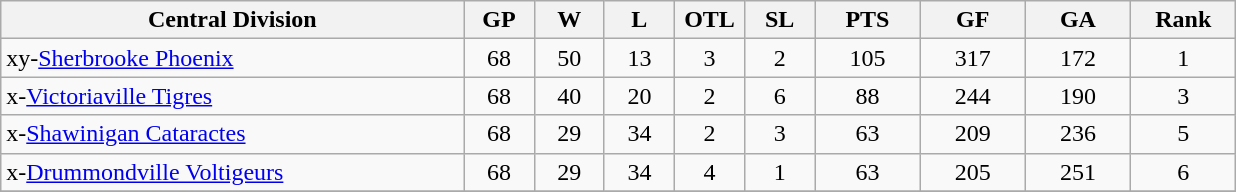<table class="wikitable" style="text-align:center">
<tr>
<th bgcolor="#DDDDFF" width="33%">Central Division</th>
<th bgcolor="#DDDDFF" width="5%">GP</th>
<th bgcolor="#DDDDFF" width="5%">W</th>
<th bgcolor="#DDDDFF" width="5%">L</th>
<th bgcolor="#DDDDFF" width="5%">OTL</th>
<th bgcolor="#DDDDFF" width="5%">SL</th>
<th bgcolor="#DDDDFF" width="7.5%">PTS</th>
<th bgcolor="#DDDDFF" width="7.5%">GF</th>
<th bgcolor="#DDDDFF" width="7.5%">GA</th>
<th bgcolor="#DDDDFF" width="7.5%">Rank</th>
</tr>
<tr>
<td align=left>xy-<a href='#'>Sherbrooke Phoenix</a></td>
<td>68</td>
<td>50</td>
<td>13</td>
<td>3</td>
<td>2</td>
<td>105</td>
<td>317</td>
<td>172</td>
<td>1</td>
</tr>
<tr>
<td align=left>x-<a href='#'>Victoriaville Tigres</a></td>
<td>68</td>
<td>40</td>
<td>20</td>
<td>2</td>
<td>6</td>
<td>88</td>
<td>244</td>
<td>190</td>
<td>3</td>
</tr>
<tr>
<td align=left>x-<a href='#'>Shawinigan Cataractes</a></td>
<td>68</td>
<td>29</td>
<td>34</td>
<td>2</td>
<td>3</td>
<td>63</td>
<td>209</td>
<td>236</td>
<td>5</td>
</tr>
<tr>
<td align=left>x-<a href='#'>Drummondville Voltigeurs</a></td>
<td>68</td>
<td>29</td>
<td>34</td>
<td>4</td>
<td>1</td>
<td>63</td>
<td>205</td>
<td>251</td>
<td>6</td>
</tr>
<tr>
</tr>
</table>
